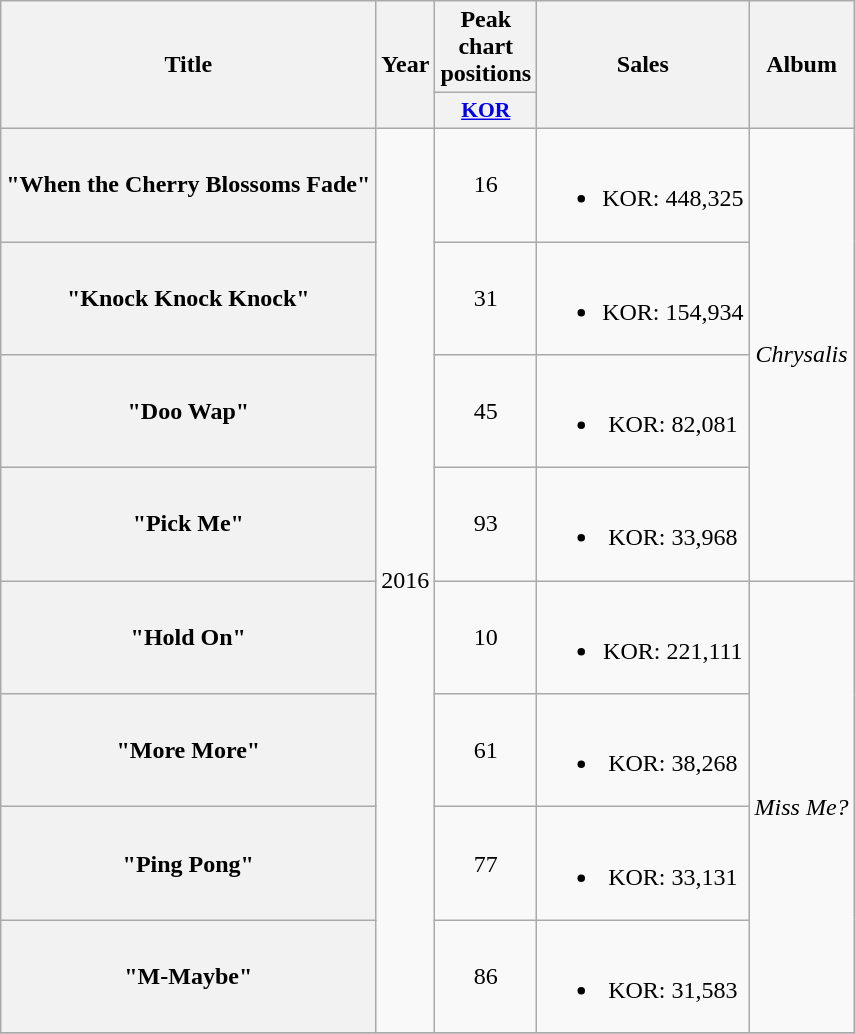<table class="wikitable plainrowheaders" style="text-align:center" border="1">
<tr>
<th scope="col" rowspan="2">Title</th>
<th scope="col" rowspan="2">Year</th>
<th scope="col" colspan="1">Peak<br>chart<br>positions</th>
<th scope="col" rowspan="2">Sales</th>
<th scope="col" rowspan="2">Album</th>
</tr>
<tr>
<th scope="col" style="width:3em;font-size:90%;"><a href='#'>KOR</a><br></th>
</tr>
<tr>
<th scope="row">"When the Cherry Blossoms Fade" </th>
<td rowspan="8">2016</td>
<td>16</td>
<td><br><ul><li>KOR: 448,325</li></ul></td>
<td rowspan="4"><em>Chrysalis</em></td>
</tr>
<tr>
<th scope="row">"Knock Knock Knock" </th>
<td>31</td>
<td><br><ul><li>KOR: 154,934</li></ul></td>
</tr>
<tr>
<th scope="row">"Doo Wap"</th>
<td>45</td>
<td><br><ul><li>KOR: 82,081</li></ul></td>
</tr>
<tr>
<th scope="row">"Pick Me"</th>
<td>93</td>
<td><br><ul><li>KOR: 33,968</li></ul></td>
</tr>
<tr>
<th scope="row">"Hold On" </th>
<td>10</td>
<td><br><ul><li>KOR: 221,111</li></ul></td>
<td rowspan="4"><em>Miss Me?</em></td>
</tr>
<tr>
<th scope="row">"More More" </th>
<td>61</td>
<td><br><ul><li>KOR: 38,268</li></ul></td>
</tr>
<tr>
<th scope="row">"Ping Pong"</th>
<td>77</td>
<td><br><ul><li>KOR: 33,131</li></ul></td>
</tr>
<tr>
<th scope="row">"M-Maybe" </th>
<td>86</td>
<td><br><ul><li>KOR: 31,583</li></ul></td>
</tr>
<tr>
</tr>
</table>
